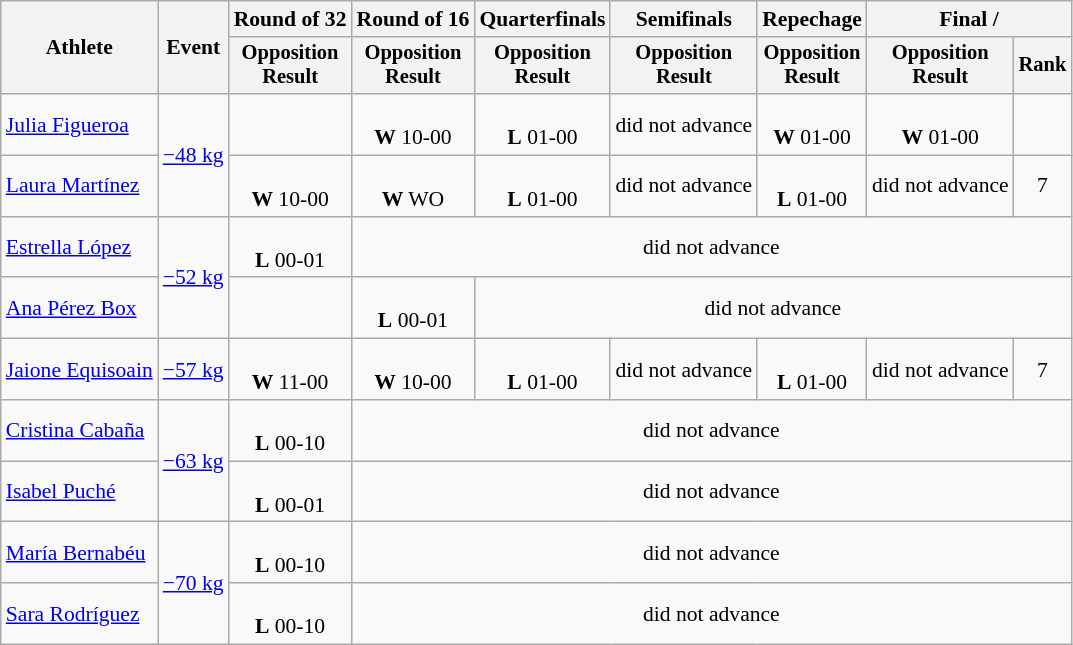<table class="wikitable" style="text-align:center; font-size:90%">
<tr>
<th rowspan=2>Athlete</th>
<th rowspan=2>Event</th>
<th>Round of 32</th>
<th>Round of 16</th>
<th>Quarterfinals</th>
<th>Semifinals</th>
<th>Repechage</th>
<th colspan=2>Final / </th>
</tr>
<tr style="font-size:95%">
<th>Opposition<br>Result</th>
<th>Opposition<br>Result</th>
<th>Opposition<br>Result</th>
<th>Opposition<br>Result</th>
<th>Opposition<br>Result</th>
<th>Opposition<br>Result</th>
<th>Rank</th>
</tr>
<tr>
<td align=left><a href='#'>Julia Figueroa</a></td>
<td rowspan=2 align=left><a href='#'>−48 kg</a></td>
<td></td>
<td><br><strong>W</strong> 10-00</td>
<td><br><strong>L</strong> 01-00</td>
<td>did not advance</td>
<td><br><strong>W</strong> 01-00</td>
<td><br><strong>W</strong> 01-00</td>
<td></td>
</tr>
<tr>
<td align=left><a href='#'>Laura Martínez</a></td>
<td><br><strong>W</strong> 10-00</td>
<td><br><strong>W</strong> WO</td>
<td><br><strong>L</strong> 01-00</td>
<td>did not advance</td>
<td><br><strong>L</strong> 01-00</td>
<td>did not advance</td>
<td>7</td>
</tr>
<tr>
<td align=left><a href='#'>Estrella López</a></td>
<td rowspan=2 align=left><a href='#'>−52 kg</a></td>
<td><br><strong>L</strong> 00-01</td>
<td colspan=6>did not advance</td>
</tr>
<tr>
<td align=left><a href='#'>Ana Pérez Box</a></td>
<td></td>
<td><br><strong>L</strong> 00-01</td>
<td colspan=5>did not advance</td>
</tr>
<tr>
<td align=left><a href='#'>Jaione Equisoain</a></td>
<td align=left><a href='#'>−57 kg</a></td>
<td><br><strong>W</strong> 11-00</td>
<td><br><strong>W</strong> 10-00</td>
<td><br><strong>L</strong> 01-00</td>
<td>did not advance</td>
<td><br><strong>L</strong> 01-00</td>
<td>did not advance</td>
<td>7</td>
</tr>
<tr>
<td align=left><a href='#'>Cristina Cabaña</a></td>
<td rowspan=2 align=left><a href='#'>−63 kg</a></td>
<td><br><strong>L</strong> 00-10</td>
<td colspan=6>did not advance</td>
</tr>
<tr>
<td align=left><a href='#'>Isabel Puché</a></td>
<td><br><strong>L</strong> 00-01</td>
<td colspan=6>did not advance</td>
</tr>
<tr>
<td align=left><a href='#'>María Bernabéu</a></td>
<td rowspan=2 align=left><a href='#'>−70 kg</a></td>
<td><br><strong>L</strong> 00-10</td>
<td colspan=6>did not advance</td>
</tr>
<tr>
<td align=left><a href='#'>Sara Rodríguez</a></td>
<td><br><strong>L</strong> 00-10</td>
<td colspan=6>did not advance</td>
</tr>
</table>
